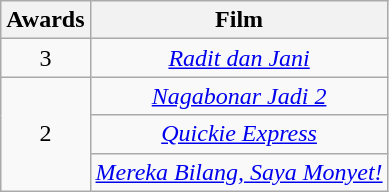<table class="wikitable">
<tr>
<th>Awards</th>
<th>Film</th>
</tr>
<tr>
<td style="text-align:center">3</td>
<td style="text-align:center"><em><a href='#'>Radit dan Jani</a></em></td>
</tr>
<tr>
<td style="text-align:center" rowspan= "3">2</td>
<td style="text-align:center"><em><a href='#'>Nagabonar Jadi 2</a></em></td>
</tr>
<tr>
<td style="text-align:center"><em><a href='#'>Quickie Express</a></em></td>
</tr>
<tr>
<td style="text-align:center"><em><a href='#'>Mereka Bilang, Saya Monyet!</a></em></td>
</tr>
</table>
